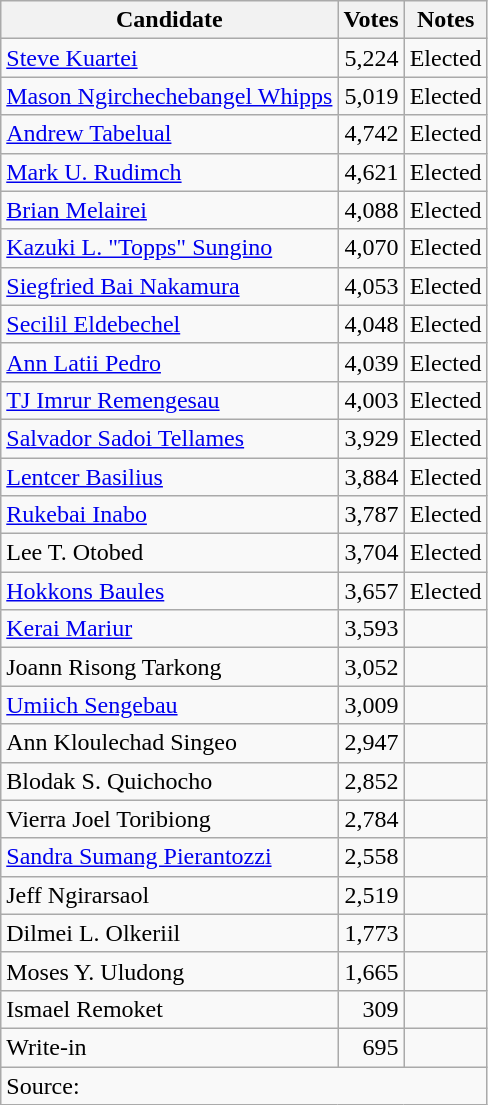<table class="wikitable">
<tr>
<th>Candidate</th>
<th>Votes</th>
<th>Notes</th>
</tr>
<tr>
<td><a href='#'>Steve Kuartei</a></td>
<td align=right>5,224</td>
<td>Elected</td>
</tr>
<tr>
<td><a href='#'>Mason Ngirchechebangel Whipps</a></td>
<td align=right>5,019</td>
<td>Elected</td>
</tr>
<tr>
<td><a href='#'>Andrew Tabelual</a></td>
<td align=right>4,742</td>
<td>Elected</td>
</tr>
<tr>
<td><a href='#'>Mark U. Rudimch</a></td>
<td align=right>4,621</td>
<td>Elected</td>
</tr>
<tr>
<td><a href='#'>Brian Melairei</a></td>
<td align=right>4,088</td>
<td>Elected</td>
</tr>
<tr>
<td><a href='#'>Kazuki L. "Topps" Sungino</a></td>
<td align=right>4,070</td>
<td>Elected</td>
</tr>
<tr>
<td><a href='#'>Siegfried Bai Nakamura</a></td>
<td align=right>4,053</td>
<td>Elected</td>
</tr>
<tr>
<td><a href='#'>Secilil Eldebechel</a></td>
<td align=right>4,048</td>
<td>Elected</td>
</tr>
<tr>
<td><a href='#'>Ann Latii Pedro</a></td>
<td align=right>4,039</td>
<td>Elected</td>
</tr>
<tr>
<td><a href='#'>TJ Imrur Remengesau</a></td>
<td align=right>4,003</td>
<td>Elected</td>
</tr>
<tr>
<td><a href='#'>Salvador Sadoi Tellames</a></td>
<td align=right>3,929</td>
<td>Elected</td>
</tr>
<tr>
<td><a href='#'>Lentcer Basilius</a></td>
<td align=right>3,884</td>
<td>Elected</td>
</tr>
<tr>
<td><a href='#'>Rukebai Inabo</a></td>
<td align=right>3,787</td>
<td>Elected</td>
</tr>
<tr>
<td>Lee T. Otobed</td>
<td align=right>3,704</td>
<td>Elected</td>
</tr>
<tr>
<td><a href='#'>Hokkons Baules</a></td>
<td align=right>3,657</td>
<td>Elected</td>
</tr>
<tr>
<td><a href='#'>Kerai Mariur</a></td>
<td align=right>3,593</td>
<td></td>
</tr>
<tr>
<td>Joann Risong Tarkong</td>
<td align=right>3,052</td>
<td></td>
</tr>
<tr>
<td><a href='#'>Umiich Sengebau</a></td>
<td align=right>3,009</td>
<td></td>
</tr>
<tr>
<td>Ann Kloulechad Singeo</td>
<td align=right>2,947</td>
<td></td>
</tr>
<tr>
<td>Blodak S. Quichocho</td>
<td align=right>2,852</td>
<td></td>
</tr>
<tr>
<td>Vierra Joel Toribiong</td>
<td align=right>2,784</td>
<td></td>
</tr>
<tr>
<td><a href='#'>Sandra Sumang Pierantozzi</a></td>
<td align=right>2,558</td>
<td></td>
</tr>
<tr>
<td>Jeff Ngirarsaol</td>
<td align=right>2,519</td>
<td></td>
</tr>
<tr>
<td>Dilmei L. Olkeriil</td>
<td align=right>1,773</td>
<td></td>
</tr>
<tr>
<td>Moses Y. Uludong</td>
<td align=right>1,665</td>
<td></td>
</tr>
<tr>
<td>Ismael Remoket</td>
<td align=right>309</td>
<td></td>
</tr>
<tr>
<td>Write-in</td>
<td align=right>695</td>
<td></td>
</tr>
<tr>
<td colspan=3>Source: </td>
</tr>
</table>
